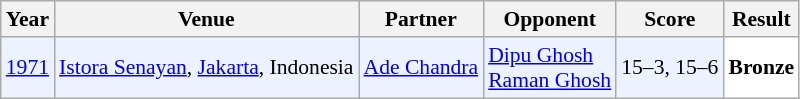<table class="sortable wikitable" style="font-size: 90%;">
<tr>
<th>Year</th>
<th>Venue</th>
<th>Partner</th>
<th>Opponent</th>
<th>Score</th>
<th>Result</th>
</tr>
<tr style="background:#ECF2FF">
<td align="center"><a href='#'>1971</a></td>
<td align="left"><a href='#'>Istora Senayan</a>, <a href='#'>Jakarta</a>, Indonesia</td>
<td align="left"> <a href='#'>Ade Chandra</a></td>
<td align="left"> <a href='#'>Dipu Ghosh</a><br> <a href='#'>Raman Ghosh</a></td>
<td align="left">15–3, 15–6</td>
<td style="text-align:left; background:white"> <strong>Bronze</strong></td>
</tr>
</table>
